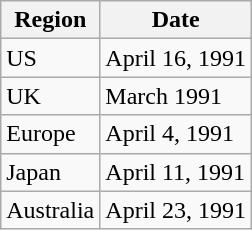<table class="wikitable">
<tr>
<th>Region</th>
<th>Date</th>
</tr>
<tr>
<td>US</td>
<td>April 16, 1991</td>
</tr>
<tr>
<td>UK</td>
<td>March 1991</td>
</tr>
<tr>
<td>Europe</td>
<td>April 4, 1991</td>
</tr>
<tr>
<td>Japan</td>
<td>April 11, 1991</td>
</tr>
<tr>
<td>Australia</td>
<td>April 23, 1991</td>
</tr>
</table>
